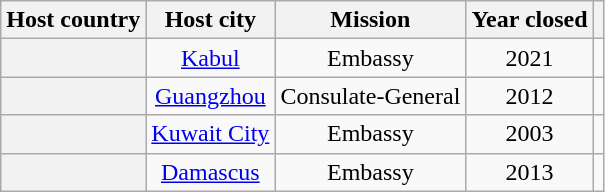<table class="wikitable plainrowheaders" style="text-align:center;">
<tr>
<th scope="col">Host country</th>
<th scope="col">Host city</th>
<th scope="col">Mission</th>
<th scope="col">Year closed</th>
<th scope="col"></th>
</tr>
<tr>
<th scope="row"></th>
<td><a href='#'>Kabul</a></td>
<td>Embassy</td>
<td>2021</td>
<td></td>
</tr>
<tr>
<th scope="row"></th>
<td><a href='#'>Guangzhou</a></td>
<td>Consulate-General</td>
<td>2012</td>
<td></td>
</tr>
<tr>
<th scope="row"></th>
<td><a href='#'>Kuwait City</a></td>
<td>Embassy</td>
<td>2003</td>
<td></td>
</tr>
<tr>
<th scope="row"></th>
<td><a href='#'>Damascus</a></td>
<td>Embassy</td>
<td>2013</td>
<td></td>
</tr>
</table>
